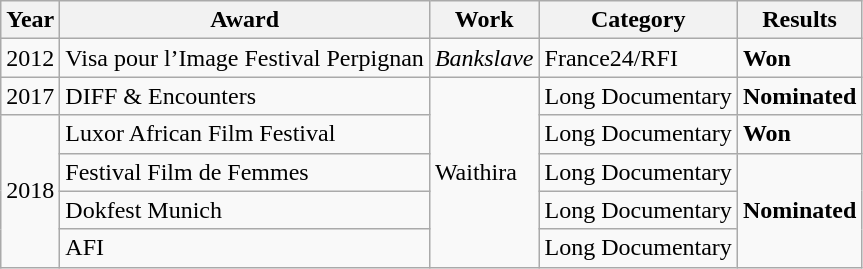<table class="wikitable">
<tr>
<th>Year</th>
<th>Award</th>
<th>Work</th>
<th>Category</th>
<th>Results</th>
</tr>
<tr>
<td>2012</td>
<td>Visa pour l’Image Festival Perpignan</td>
<td><em>Bankslave</em></td>
<td>France24/RFI</td>
<td><strong>Won</strong></td>
</tr>
<tr>
<td>2017</td>
<td>DIFF & Encounters</td>
<td rowspan="5">Waithira</td>
<td>Long Documentary</td>
<td><strong>Nominated</strong></td>
</tr>
<tr>
<td rowspan="4">2018</td>
<td>Luxor African Film Festival</td>
<td>Long Documentary</td>
<td><strong>Won</strong></td>
</tr>
<tr>
<td>Festival Film de Femmes</td>
<td>Long Documentary</td>
<td rowspan="3"><strong>Nominated</strong></td>
</tr>
<tr>
<td>Dokfest Munich</td>
<td>Long Documentary</td>
</tr>
<tr>
<td>AFI</td>
<td>Long Documentary</td>
</tr>
</table>
